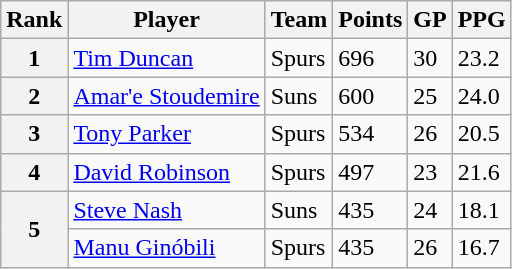<table class="wikitable sortable">
<tr>
<th>Rank</th>
<th>Player</th>
<th>Team</th>
<th>Points</th>
<th>GP</th>
<th>PPG</th>
</tr>
<tr>
<th><strong>1</strong></th>
<td><a href='#'>Tim Duncan</a></td>
<td>Spurs</td>
<td>696</td>
<td>30</td>
<td>23.2</td>
</tr>
<tr>
<th><strong>2</strong></th>
<td><a href='#'>Amar'e Stoudemire</a></td>
<td>Suns</td>
<td>600</td>
<td>25</td>
<td>24.0</td>
</tr>
<tr>
<th>3</th>
<td><a href='#'>Tony Parker</a></td>
<td>Spurs</td>
<td>534</td>
<td>26</td>
<td>20.5</td>
</tr>
<tr>
<th>4</th>
<td><a href='#'>David Robinson</a></td>
<td>Spurs</td>
<td>497</td>
<td>23</td>
<td>21.6</td>
</tr>
<tr>
<th rowspan="2">5</th>
<td><a href='#'>Steve Nash</a></td>
<td>Suns</td>
<td>435</td>
<td>24</td>
<td>18.1</td>
</tr>
<tr>
<td><a href='#'>Manu Ginóbili</a></td>
<td>Spurs</td>
<td>435</td>
<td>26</td>
<td>16.7</td>
</tr>
</table>
